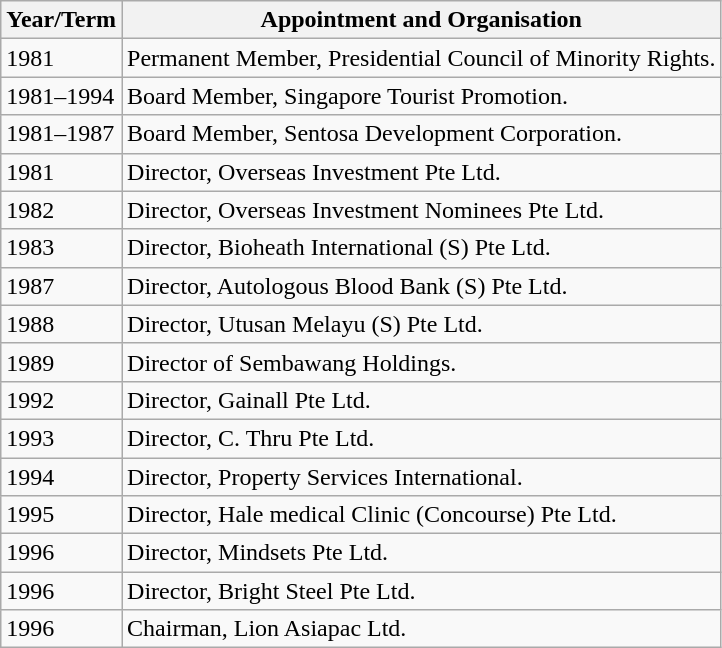<table class="wikitable">
<tr>
<th>Year/Term</th>
<th>Appointment and Organisation</th>
</tr>
<tr>
<td>1981</td>
<td>Permanent Member, Presidential Council of Minority Rights.</td>
</tr>
<tr>
<td>1981–1994</td>
<td>Board Member, Singapore Tourist Promotion.</td>
</tr>
<tr>
<td>1981–1987</td>
<td>Board Member, Sentosa Development Corporation.</td>
</tr>
<tr>
<td>1981</td>
<td>Director, Overseas Investment Pte Ltd.</td>
</tr>
<tr>
<td>1982</td>
<td>Director, Overseas Investment Nominees Pte Ltd.</td>
</tr>
<tr>
<td>1983</td>
<td>Director, Bioheath International (S) Pte Ltd.</td>
</tr>
<tr>
<td>1987</td>
<td>Director, Autologous Blood Bank (S) Pte Ltd.</td>
</tr>
<tr>
<td>1988</td>
<td>Director, Utusan Melayu (S) Pte Ltd.</td>
</tr>
<tr>
<td>1989</td>
<td>Director of Sembawang Holdings.</td>
</tr>
<tr>
<td>1992</td>
<td>Director, Gainall Pte Ltd.</td>
</tr>
<tr>
<td>1993</td>
<td>Director, C. Thru Pte Ltd.</td>
</tr>
<tr>
<td>1994</td>
<td>Director, Property Services International.</td>
</tr>
<tr>
<td>1995</td>
<td>Director, Hale medical Clinic (Concourse) Pte Ltd.</td>
</tr>
<tr>
<td>1996</td>
<td>Director, Mindsets Pte Ltd.</td>
</tr>
<tr>
<td>1996</td>
<td>Director, Bright Steel Pte Ltd.</td>
</tr>
<tr>
<td>1996</td>
<td>Chairman, Lion Asiapac Ltd.</td>
</tr>
</table>
